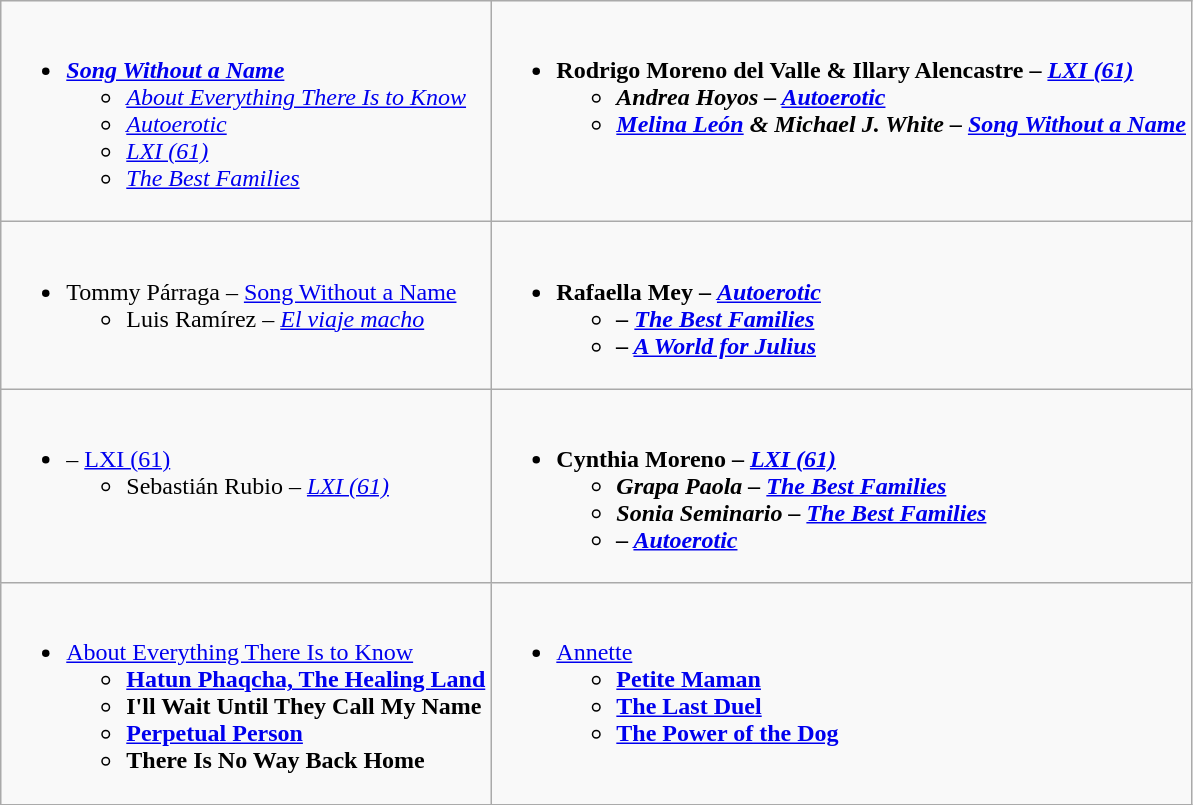<table class=wikitable style="width=100%">
<tr>
<td valign="top" style="width=50%"><br><ul><li><strong><em><a href='#'>Song Without a Name</a></em></strong><ul><li><em><a href='#'>About Everything There Is to Know</a></em></li><li><em><a href='#'>Autoerotic</a></em></li><li><em><a href='#'>LXI (61)</a></em></li><li><em><a href='#'>The Best Families</a></em></li></ul></li></ul></td>
<td valign="top"><br><ul><li><strong>Rodrigo Moreno del Valle & Illary Alencastre – <em><a href='#'>LXI (61)</a><strong><em><ul><li>Andrea Hoyos – </em><a href='#'>Autoerotic</a><em></li><li><a href='#'>Melina León</a> & Michael J. White – </em><a href='#'>Song Without a Name</a><em></li></ul></li></ul></td>
</tr>
<tr>
<td valign="top"><br><ul><li></strong>Tommy Párraga – </em><a href='#'>Song Without a Name</a></em></strong><ul><li>Luis Ramírez – <em><a href='#'>El viaje macho</a></em></li></ul></li></ul></td>
<td valign="top"><br><ul><li><strong>Rafaella Mey – <em><a href='#'>Autoerotic</a><strong><em><ul><li> – </em><a href='#'>The Best Families</a><em></li><li> – </em><a href='#'>A World for Julius</a><em></li></ul></li></ul></td>
</tr>
<tr>
<td valign="top"><br><ul><li></strong> – </em><a href='#'>LXI (61)</a></em></strong><ul><li>Sebastián Rubio – <em><a href='#'>LXI (61)</a></em></li></ul></li></ul></td>
<td valign="top"><br><ul><li><strong>Cynthia Moreno – <em><a href='#'>LXI (61)</a><strong><em><ul><li>Grapa Paola – </em><a href='#'>The Best Families</a><em></li><li>Sonia Seminario – </em><a href='#'>The Best Families</a><em></li><li> – </em><a href='#'>Autoerotic</a><em></li></ul></li></ul></td>
</tr>
<tr>
<td valign="top"><br><ul><li></em></strong><a href='#'>About Everything There Is to Know</a><strong><em><ul><li></em><a href='#'>Hatun Phaqcha, The Healing Land</a><em></li><li></em>I'll Wait Until They Call My Name<em></li><li></em><a href='#'>Perpetual Person</a><em></li><li></em>There Is No Way Back Home<em></li></ul></li></ul></td>
<td valign="top"><br><ul><li></em></strong><a href='#'>Annette</a><strong><em><ul><li></em><a href='#'>Petite Maman</a><em></li><li></em><a href='#'>The Last Duel</a><em></li><li></em><a href='#'>The Power of the Dog</a><em></li></ul></li></ul></td>
</tr>
</table>
